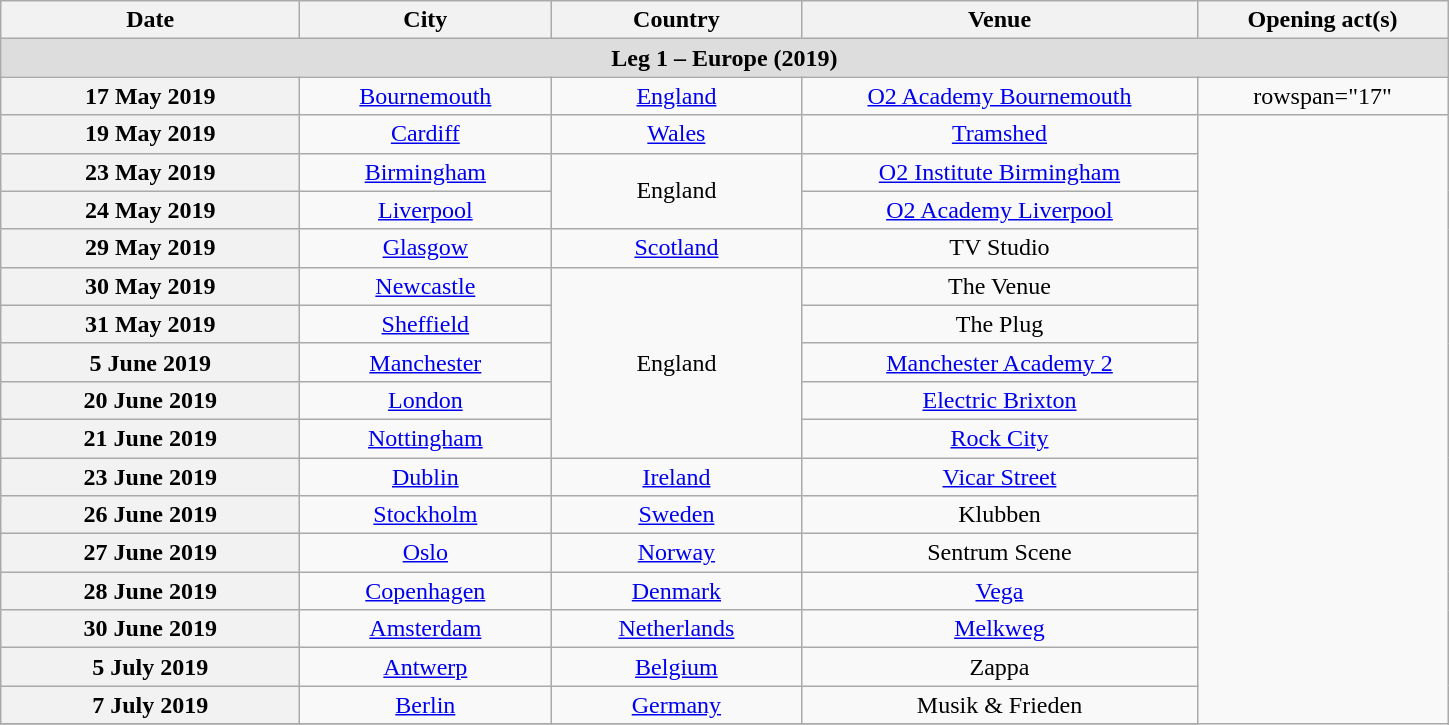<table class="wikitable plainrowheaders" style="text-align:center;">
<tr>
<th scope="col" style="width:12em;">Date</th>
<th scope="col" style="width:10em;">City</th>
<th scope="col" style="width:10em;">Country</th>
<th scope="col" style="width:16em;">Venue</th>
<th scope="col" style="width:10em;">Opening act(s)</th>
</tr>
<tr>
<th style="background:#dddddd;" colspan="5">Leg 1 – Europe (2019)</th>
</tr>
<tr>
<th scope="row" style="text-align:center;">17 May 2019</th>
<td><a href='#'>Bournemouth</a></td>
<td><a href='#'>England</a></td>
<td><a href='#'>O2 Academy Bournemouth</a></td>
<td>rowspan="17" </td>
</tr>
<tr>
<th scope="row" style="text-align:center;">19 May 2019</th>
<td><a href='#'>Cardiff</a></td>
<td><a href='#'>Wales</a></td>
<td><a href='#'>Tramshed</a></td>
</tr>
<tr>
<th scope="row" style="text-align:center;">23 May 2019</th>
<td><a href='#'>Birmingham</a></td>
<td rowspan="2">England</td>
<td><a href='#'>O2 Institute Birmingham</a></td>
</tr>
<tr>
<th scope="row" style="text-align:center;">24 May 2019</th>
<td><a href='#'>Liverpool</a></td>
<td><a href='#'>O2 Academy Liverpool</a></td>
</tr>
<tr>
<th scope="row" style="text-align:center;">29 May 2019</th>
<td><a href='#'>Glasgow</a></td>
<td><a href='#'>Scotland</a></td>
<td>TV Studio</td>
</tr>
<tr>
<th scope="row" style="text-align:center;">30 May 2019</th>
<td><a href='#'>Newcastle</a></td>
<td rowspan="5">England</td>
<td>The Venue</td>
</tr>
<tr>
<th scope="row" style="text-align:center;">31 May 2019</th>
<td><a href='#'>Sheffield</a></td>
<td>The Plug</td>
</tr>
<tr>
<th scope="row" style="text-align:center;">5 June 2019</th>
<td><a href='#'>Manchester</a></td>
<td><a href='#'>Manchester Academy 2</a></td>
</tr>
<tr>
<th scope="row" style="text-align:center;">20 June 2019</th>
<td><a href='#'>London</a></td>
<td><a href='#'>Electric Brixton</a></td>
</tr>
<tr>
<th scope="row" style="text-align:center;">21 June 2019</th>
<td><a href='#'>Nottingham</a></td>
<td><a href='#'>Rock City</a></td>
</tr>
<tr>
<th scope="row" style="text-align:center;">23 June 2019</th>
<td><a href='#'>Dublin</a></td>
<td><a href='#'>Ireland</a></td>
<td><a href='#'>Vicar Street</a></td>
</tr>
<tr>
<th scope="row" style="text-align:center;">26 June 2019</th>
<td><a href='#'>Stockholm</a></td>
<td><a href='#'>Sweden</a></td>
<td>Klubben</td>
</tr>
<tr>
<th scope="row" style="text-align:center;">27 June 2019</th>
<td><a href='#'>Oslo</a></td>
<td><a href='#'>Norway</a></td>
<td>Sentrum Scene</td>
</tr>
<tr>
<th scope="row" style="text-align:center;">28 June 2019</th>
<td><a href='#'>Copenhagen</a></td>
<td><a href='#'>Denmark</a></td>
<td><a href='#'>Vega</a></td>
</tr>
<tr>
<th scope="row" style="text-align:center;">30 June 2019</th>
<td><a href='#'>Amsterdam</a></td>
<td><a href='#'>Netherlands</a></td>
<td><a href='#'>Melkweg</a></td>
</tr>
<tr>
<th scope="row" style="text-align:center;">5 July 2019</th>
<td><a href='#'>Antwerp</a></td>
<td><a href='#'>Belgium</a></td>
<td>Zappa</td>
</tr>
<tr>
<th scope="row" style="text-align:center;">7 July 2019</th>
<td><a href='#'>Berlin</a></td>
<td><a href='#'>Germany</a></td>
<td>Musik & Frieden</td>
</tr>
<tr>
</tr>
</table>
